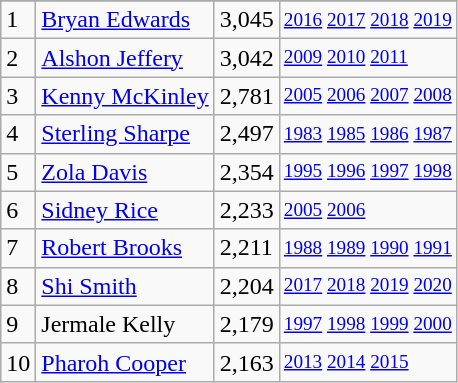<table class="wikitable">
<tr>
</tr>
<tr>
<td>1</td>
<td><a href='#'>Bryan Edwards</a></td>
<td>3,045</td>
<td style="font-size:80%;"><a href='#'>2016</a> <a href='#'>2017</a> <a href='#'>2018</a> <a href='#'>2019</a></td>
</tr>
<tr>
<td>2</td>
<td><a href='#'>Alshon Jeffery</a></td>
<td>3,042</td>
<td style="font-size:80%;"><a href='#'>2009</a> <a href='#'>2010</a> <a href='#'>2011</a></td>
</tr>
<tr>
<td>3</td>
<td><a href='#'>Kenny McKinley</a></td>
<td>2,781</td>
<td style="font-size:80%;"><a href='#'>2005</a> <a href='#'>2006</a> <a href='#'>2007</a> <a href='#'>2008</a></td>
</tr>
<tr>
<td>4</td>
<td><a href='#'>Sterling Sharpe</a></td>
<td>2,497</td>
<td style="font-size:80%;"><a href='#'>1983</a> <a href='#'>1985</a> <a href='#'>1986</a> <a href='#'>1987</a></td>
</tr>
<tr>
<td>5</td>
<td><a href='#'>Zola Davis</a></td>
<td>2,354</td>
<td style="font-size:80%;"><a href='#'>1995</a> <a href='#'>1996</a> <a href='#'>1997</a> <a href='#'>1998</a></td>
</tr>
<tr>
<td>6</td>
<td><a href='#'>Sidney Rice</a></td>
<td>2,233</td>
<td style="font-size:80%;"><a href='#'>2005</a> <a href='#'>2006</a></td>
</tr>
<tr>
<td>7</td>
<td><a href='#'>Robert Brooks</a></td>
<td>2,211</td>
<td style="font-size:80%;"><a href='#'>1988</a> <a href='#'>1989</a> <a href='#'>1990</a> <a href='#'>1991</a></td>
</tr>
<tr>
<td>8</td>
<td><a href='#'>Shi Smith</a></td>
<td>2,204</td>
<td style="font-size:80%;"><a href='#'>2017</a> <a href='#'>2018</a> <a href='#'>2019</a> <a href='#'>2020</a></td>
</tr>
<tr>
<td>9</td>
<td>Jermale Kelly</td>
<td>2,179</td>
<td style="font-size:80%;"><a href='#'>1997</a> <a href='#'>1998</a> <a href='#'>1999</a> <a href='#'>2000</a></td>
</tr>
<tr>
<td>10</td>
<td><a href='#'>Pharoh Cooper</a></td>
<td>2,163</td>
<td style="font-size:80%;"><a href='#'>2013</a> <a href='#'>2014</a> <a href='#'>2015</a></td>
</tr>
</table>
